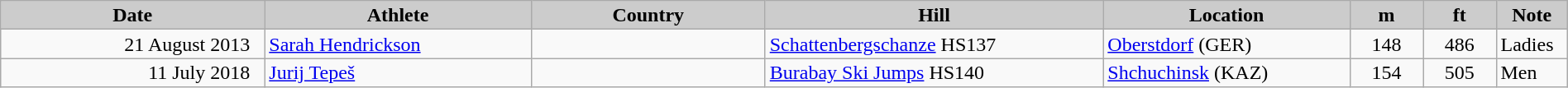<table class="wikitable sortable" style="text-align:left; line-height:16px; width:100%;; border-collapse:collapse;">
<tr>
<th style="background-color: #ccc;" width="178">Date</th>
<th style="background-color: #ccc;" width="180">Athlete</th>
<th style="background-color: #ccc;" width="157">Country</th>
<th style="background-color: #ccc;" width="230">Hill</th>
<th style="background-color: #ccc;" width="166">Location</th>
<th style="background-color: #ccc;" width="44">m</th>
<th style="background-color: #ccc;" width="44">ft</th>
<th style="background-color: #ccc;" width="15">Note</th>
</tr>
<tr>
<td align=right>21 August 2013  </td>
<td><a href='#'>Sarah Hendrickson</a></td>
<td></td>
<td><a href='#'>Schattenbergschanze</a> HS137</td>
<td><a href='#'>Oberstdorf</a> (GER)</td>
<td align=center>148</td>
<td align=center>486</td>
<td align=left>Ladies</td>
</tr>
<tr>
<td align=right>11 July 2018  </td>
<td><a href='#'>Jurij Tepeš</a></td>
<td></td>
<td><a href='#'>Burabay Ski Jumps</a> HS140</td>
<td><a href='#'>Shchuchinsk</a> (KAZ)</td>
<td align=center>154</td>
<td align=center>505</td>
<td align=left>Men</td>
</tr>
</table>
